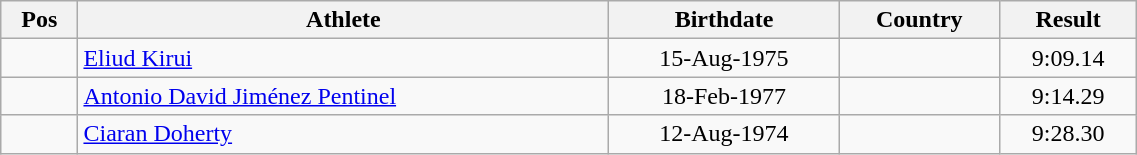<table class="wikitable"  style="text-align:center; width:60%;">
<tr>
<th>Pos</th>
<th>Athlete</th>
<th>Birthdate</th>
<th>Country</th>
<th>Result</th>
</tr>
<tr>
<td align=center></td>
<td align=left><a href='#'>Eliud Kirui</a></td>
<td>15-Aug-1975</td>
<td align=left></td>
<td>9:09.14</td>
</tr>
<tr>
<td align=center></td>
<td align=left><a href='#'>Antonio David Jiménez Pentinel</a></td>
<td>18-Feb-1977</td>
<td align=left></td>
<td>9:14.29</td>
</tr>
<tr>
<td align=center></td>
<td align=left><a href='#'>Ciaran Doherty</a></td>
<td>12-Aug-1974</td>
<td align=left></td>
<td>9:28.30</td>
</tr>
</table>
